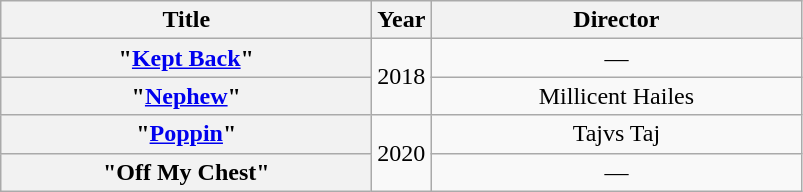<table class="wikitable plainrowheaders" style="text-align:center;">
<tr>
<th scope="col" style="width:15em;">Title</th>
<th scope="col" style="width:1em;">Year</th>
<th scope="col" style="width:15em;">Director</th>
</tr>
<tr>
<th scope="row">"<a href='#'>Kept Back</a>"<br></th>
<td rowspan="2">2018</td>
<td>—</td>
</tr>
<tr>
<th scope="row">"<a href='#'>Nephew</a>"<br></th>
<td>Millicent Hailes</td>
</tr>
<tr>
<th scope="row">"<a href='#'>Poppin</a>"<br></th>
<td rowspan="2">2020</td>
<td>Tajvs Taj</td>
</tr>
<tr>
<th scope="row">"Off My Chest"<br></th>
<td>—</td>
</tr>
</table>
